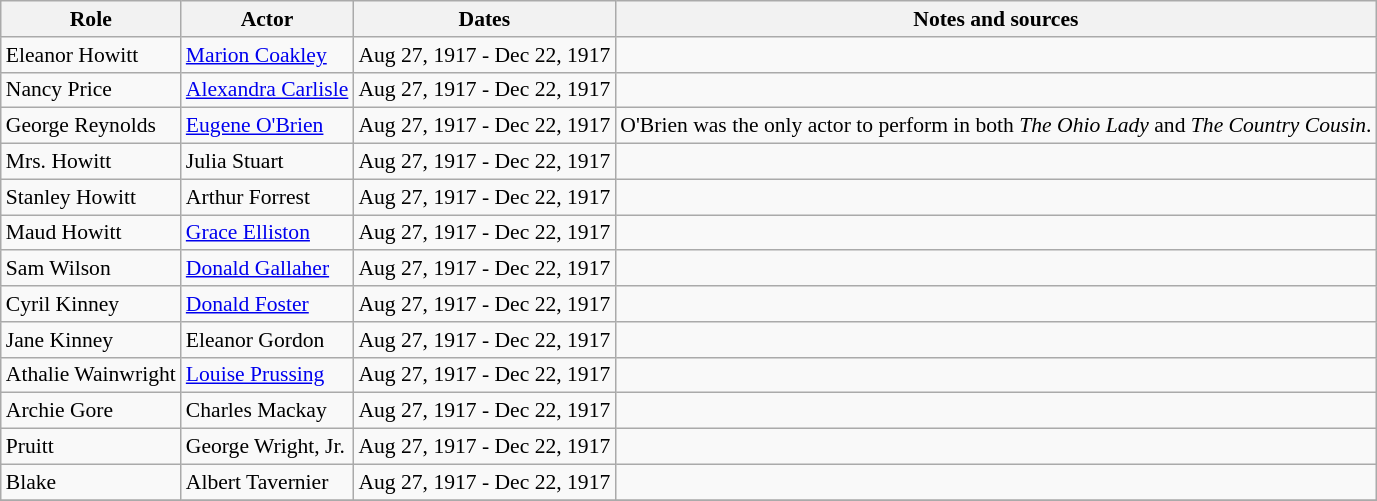<table class="wikitable sortable plainrowheaders" style="font-size: 90%">
<tr>
<th scope="col">Role</th>
<th scope="col">Actor</th>
<th scope="col">Dates</th>
<th scope="col">Notes and sources</th>
</tr>
<tr>
<td>Eleanor Howitt</td>
<td><a href='#'>Marion Coakley</a></td>
<td>Aug 27, 1917 - Dec 22, 1917</td>
<td></td>
</tr>
<tr>
<td>Nancy Price</td>
<td><a href='#'>Alexandra Carlisle</a></td>
<td>Aug 27, 1917 - Dec 22, 1917</td>
<td></td>
</tr>
<tr>
<td>George Reynolds</td>
<td><a href='#'>Eugene O'Brien</a></td>
<td>Aug 27, 1917 - Dec 22, 1917</td>
<td>O'Brien was the only actor to perform in both <em>The Ohio Lady</em> and <em>The Country Cousin</em>.</td>
</tr>
<tr>
<td>Mrs. Howitt</td>
<td>Julia Stuart</td>
<td>Aug 27, 1917 - Dec 22, 1917</td>
<td></td>
</tr>
<tr>
<td>Stanley Howitt</td>
<td>Arthur Forrest</td>
<td>Aug 27, 1917 - Dec 22, 1917</td>
<td></td>
</tr>
<tr>
<td>Maud Howitt</td>
<td><a href='#'>Grace Elliston</a></td>
<td>Aug 27, 1917 - Dec 22, 1917</td>
<td></td>
</tr>
<tr>
<td>Sam Wilson</td>
<td><a href='#'>Donald Gallaher</a></td>
<td>Aug 27, 1917 - Dec 22, 1917</td>
<td></td>
</tr>
<tr>
<td>Cyril Kinney</td>
<td><a href='#'>Donald Foster</a></td>
<td>Aug 27, 1917 - Dec 22, 1917</td>
<td></td>
</tr>
<tr>
<td>Jane Kinney</td>
<td>Eleanor Gordon</td>
<td>Aug 27, 1917 - Dec 22, 1917</td>
<td></td>
</tr>
<tr>
<td>Athalie Wainwright</td>
<td><a href='#'>Louise Prussing</a></td>
<td>Aug 27, 1917 - Dec 22, 1917</td>
<td></td>
</tr>
<tr>
<td>Archie Gore</td>
<td>Charles Mackay</td>
<td>Aug 27, 1917 - Dec 22, 1917</td>
<td></td>
</tr>
<tr>
<td>Pruitt</td>
<td>George Wright, Jr.</td>
<td>Aug 27, 1917 - Dec 22, 1917</td>
<td></td>
</tr>
<tr>
<td>Blake</td>
<td>Albert Tavernier</td>
<td>Aug 27, 1917 - Dec 22, 1917</td>
<td></td>
</tr>
<tr>
</tr>
</table>
